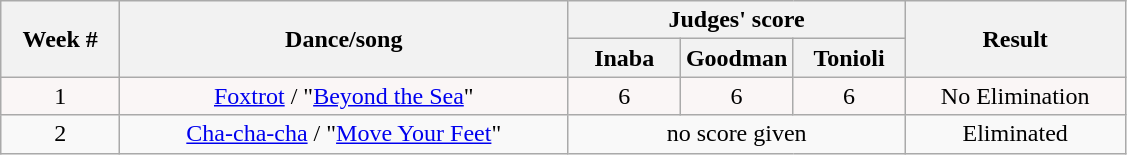<table class="wikitable" style="text-align:center">
<tr>
<th rowspan="2">Week #</th>
<th rowspan="2">Dance/song</th>
<th colspan="3">Judges' score</th>
<th rowspan="2">Result</th>
</tr>
<tr>
<th style="width:10%;">Inaba</th>
<th style="width:10%;">Goodman</th>
<th style="width:10%;">Tonioli</th>
</tr>
<tr style="text-align: center; background:#faf6f6;">
<td>1</td>
<td><a href='#'>Foxtrot</a> / "<a href='#'>Beyond the Sea</a>"</td>
<td>6</td>
<td>6</td>
<td>6</td>
<td>No Elimination</td>
</tr>
<tr>
<td>2</td>
<td><a href='#'>Cha-cha-cha</a> / "<a href='#'>Move Your Feet</a>"</td>
<td colspan="3">no score given</td>
<td>Eliminated</td>
</tr>
</table>
